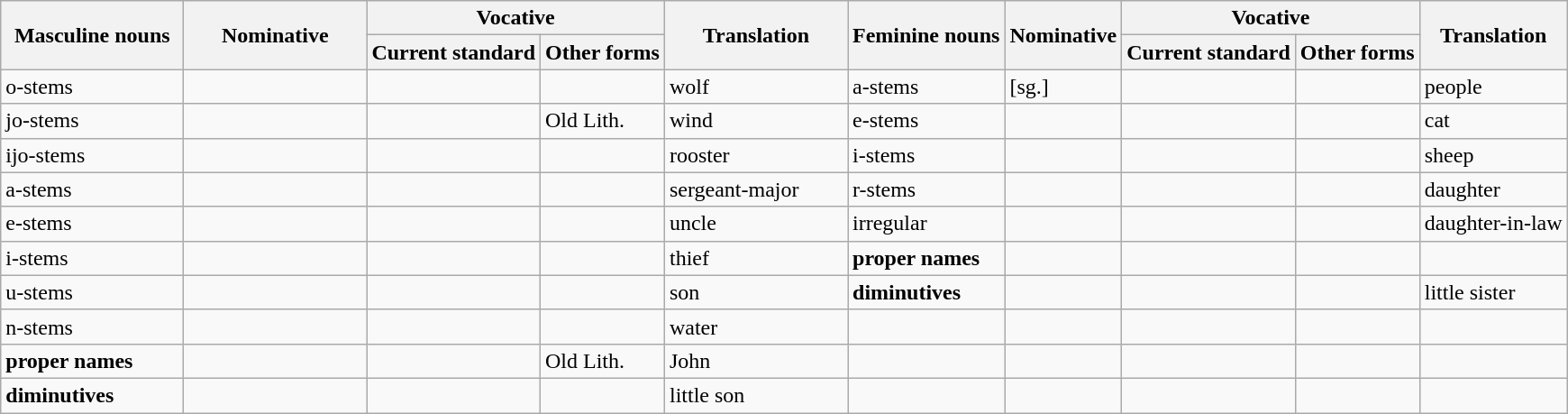<table class="wikitable">
<tr>
<th rowspan="2" style="width: 8em"><strong>Masculine nouns</strong></th>
<th rowspan="2" style="width: 8em">Nominative</th>
<th colspan="2" style="width: 8em">Vocative</th>
<th rowspan="2" style="width: 8em">Translation</th>
<th rowspan="2"><strong>Feminine nouns</strong></th>
<th rowspan="2">Nominative</th>
<th colspan="2">Vocative</th>
<th rowspan="2">Translation</th>
</tr>
<tr>
<th>Current standard</th>
<th>Other forms</th>
<th>Current standard</th>
<th>Other forms</th>
</tr>
<tr>
<td>o-stems</td>
<td></td>
<td></td>
<td></td>
<td>wolf</td>
<td>a-stems</td>
<td> [sg.]</td>
<td></td>
<td></td>
<td>people</td>
</tr>
<tr>
<td>jo-stems</td>
<td></td>
<td></td>
<td>Old Lith. </td>
<td>wind</td>
<td>e-stems</td>
<td></td>
<td></td>
<td></td>
<td>cat</td>
</tr>
<tr>
<td>ijo-stems</td>
<td></td>
<td></td>
<td></td>
<td>rooster</td>
<td>i-stems</td>
<td></td>
<td></td>
<td></td>
<td>sheep</td>
</tr>
<tr>
<td>a-stems</td>
<td></td>
<td></td>
<td></td>
<td>sergeant-major</td>
<td>r-stems</td>
<td></td>
<td></td>
<td></td>
<td>daughter</td>
</tr>
<tr>
<td>e-stems</td>
<td></td>
<td></td>
<td></td>
<td>uncle</td>
<td>irregular</td>
<td></td>
<td></td>
<td></td>
<td>daughter-in-law</td>
</tr>
<tr>
<td>i-stems</td>
<td></td>
<td></td>
<td></td>
<td>thief</td>
<td><strong>proper names</strong></td>
<td></td>
<td></td>
<td></td>
<td></td>
</tr>
<tr>
<td>u-stems</td>
<td></td>
<td></td>
<td></td>
<td>son</td>
<td><strong>diminutives</strong></td>
<td></td>
<td></td>
<td></td>
<td>little sister</td>
</tr>
<tr>
<td>n-stems</td>
<td></td>
<td></td>
<td></td>
<td>water</td>
<td></td>
<td></td>
<td></td>
<td></td>
<td></td>
</tr>
<tr>
<td><strong>proper names</strong></td>
<td></td>
<td></td>
<td>Old Lith. </td>
<td>John</td>
<td></td>
<td></td>
<td></td>
<td></td>
<td></td>
</tr>
<tr>
<td><strong>diminutives</strong></td>
<td></td>
<td></td>
<td></td>
<td>little son</td>
<td></td>
<td></td>
<td></td>
<td></td>
<td></td>
</tr>
</table>
